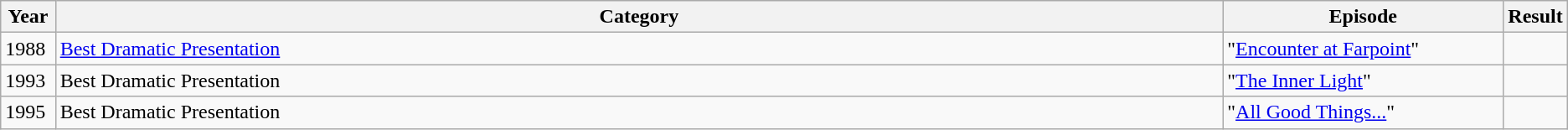<table class="wikitable plainrowheaders">
<tr>
<th scope="col" width="3.5%">Year</th>
<th scope="col" width="75%">Category</th>
<th scope="col" width="18%">Episode</th>
<th scope="col" width="3.5%">Result</th>
</tr>
<tr>
<td scope="row">1988</td>
<td><a href='#'>Best Dramatic Presentation</a></td>
<td>"<a href='#'>Encounter at Farpoint</a>"</td>
<td></td>
</tr>
<tr>
<td scope="row">1993</td>
<td>Best Dramatic Presentation</td>
<td>"<a href='#'>The Inner Light</a>"</td>
<td></td>
</tr>
<tr>
<td scope="row">1995</td>
<td>Best Dramatic Presentation</td>
<td>"<a href='#'>All Good Things...</a>"</td>
<td></td>
</tr>
</table>
